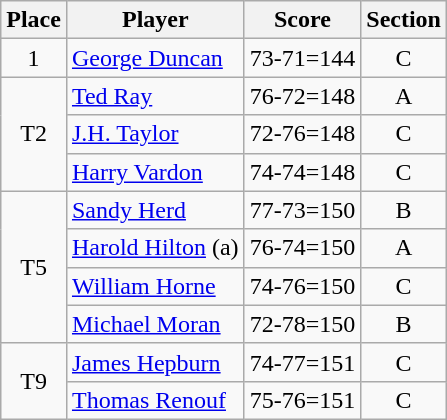<table class=wikitable>
<tr>
<th>Place</th>
<th>Player</th>
<th>Score</th>
<th>Section</th>
</tr>
<tr>
<td align=center>1</td>
<td> <a href='#'>George Duncan</a></td>
<td>73-71=144</td>
<td align=center>C</td>
</tr>
<tr>
<td rowspan=3 align=center>T2</td>
<td> <a href='#'>Ted Ray</a></td>
<td>76-72=148</td>
<td align=center>A</td>
</tr>
<tr>
<td> <a href='#'>J.H. Taylor</a></td>
<td>72-76=148</td>
<td align=center>C</td>
</tr>
<tr>
<td> <a href='#'>Harry Vardon</a></td>
<td>74-74=148</td>
<td align=center>C</td>
</tr>
<tr>
<td rowspan=4 align=center>T5</td>
<td> <a href='#'>Sandy Herd</a></td>
<td>77-73=150</td>
<td align=center>B</td>
</tr>
<tr>
<td> <a href='#'>Harold Hilton</a> (a)</td>
<td>76-74=150</td>
<td align=center>A</td>
</tr>
<tr>
<td> <a href='#'>William Horne</a></td>
<td>74-76=150</td>
<td align=center>C</td>
</tr>
<tr>
<td> <a href='#'>Michael Moran</a></td>
<td>72-78=150</td>
<td align=center>B</td>
</tr>
<tr>
<td rowspan=2 align=center>T9</td>
<td> <a href='#'>James Hepburn</a></td>
<td>74-77=151</td>
<td align=center>C</td>
</tr>
<tr>
<td> <a href='#'>Thomas Renouf</a></td>
<td>75-76=151</td>
<td align=center>C</td>
</tr>
</table>
